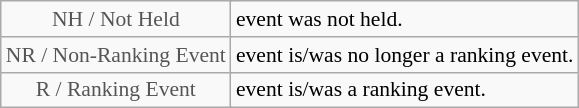<table class="wikitable" style="font-size:90%">
<tr>
<td style="text-align:center; color:#555555;" colspan="4">NH / Not Held</td>
<td>event was not held.</td>
</tr>
<tr>
<td style="text-align:center; color:#555555;" colspan="4">NR / Non-Ranking Event</td>
<td>event is/was no longer a ranking event.</td>
</tr>
<tr>
<td style="text-align:center; color:#555555;" colspan="4">R / Ranking Event</td>
<td>event is/was a ranking event.</td>
</tr>
</table>
